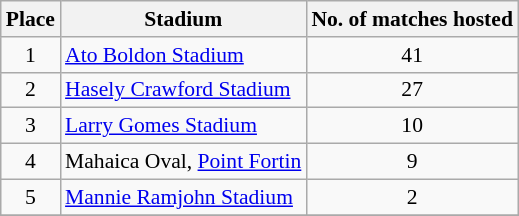<table class="wikitable" style="font-size:90%;">
<tr>
<th>Place</th>
<th>Stadium</th>
<th>No. of matches hosted</th>
</tr>
<tr>
<td align=center>1</td>
<td><a href='#'>Ato Boldon Stadium</a></td>
<td align=center>41</td>
</tr>
<tr>
<td align=center>2</td>
<td><a href='#'>Hasely Crawford Stadium</a></td>
<td align=center>27</td>
</tr>
<tr>
<td align=center>3</td>
<td><a href='#'>Larry Gomes Stadium</a></td>
<td align=center>10</td>
</tr>
<tr>
<td align=center>4</td>
<td>Mahaica Oval, <a href='#'>Point Fortin</a></td>
<td align=center>9</td>
</tr>
<tr>
<td align=center>5</td>
<td><a href='#'>Mannie Ramjohn Stadium</a></td>
<td align=center>2</td>
</tr>
<tr>
</tr>
</table>
